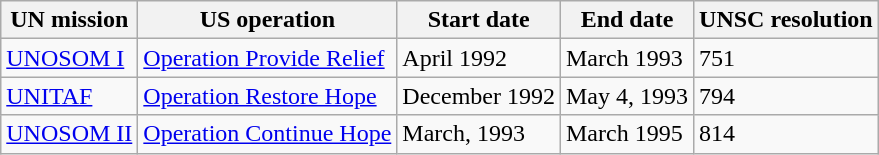<table class="wikitable">
<tr>
<th>UN mission</th>
<th>US operation</th>
<th>Start date</th>
<th>End date</th>
<th>UNSC resolution</th>
</tr>
<tr>
<td><a href='#'>UNOSOM I</a></td>
<td><a href='#'>Operation Provide Relief</a></td>
<td>April 1992</td>
<td>March 1993</td>
<td>751</td>
</tr>
<tr>
<td><a href='#'>UNITAF</a></td>
<td><a href='#'>Operation Restore Hope</a></td>
<td>December 1992</td>
<td>May 4, 1993</td>
<td>794</td>
</tr>
<tr>
<td><a href='#'>UNOSOM II</a></td>
<td><a href='#'>Operation Continue Hope</a></td>
<td>March, 1993</td>
<td>March 1995</td>
<td>814</td>
</tr>
</table>
